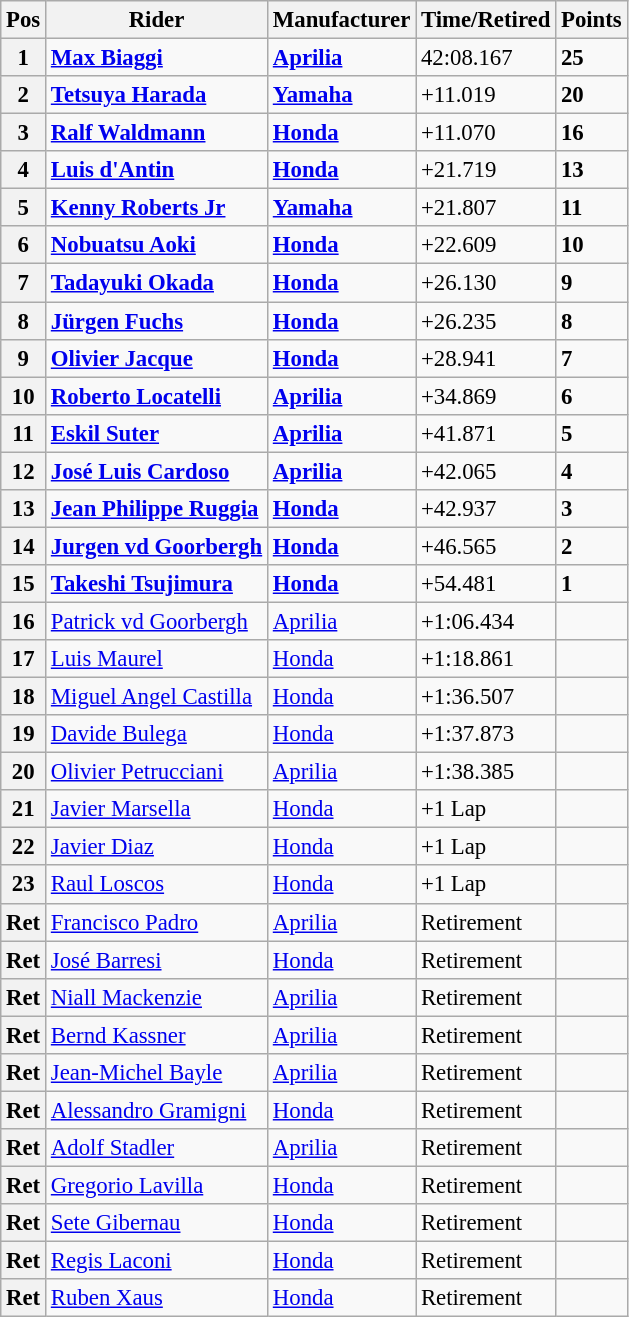<table class="wikitable" style="font-size: 95%;">
<tr>
<th>Pos</th>
<th>Rider</th>
<th>Manufacturer</th>
<th>Time/Retired</th>
<th>Points</th>
</tr>
<tr>
<th>1</th>
<td> <strong><a href='#'>Max Biaggi</a></strong></td>
<td><strong><a href='#'>Aprilia</a></strong></td>
<td>42:08.167</td>
<td><strong>25</strong></td>
</tr>
<tr>
<th>2</th>
<td> <strong><a href='#'>Tetsuya Harada</a></strong></td>
<td><strong><a href='#'>Yamaha</a></strong></td>
<td>+11.019</td>
<td><strong>20</strong></td>
</tr>
<tr>
<th>3</th>
<td> <strong><a href='#'>Ralf Waldmann</a></strong></td>
<td><strong><a href='#'>Honda</a></strong></td>
<td>+11.070</td>
<td><strong>16</strong></td>
</tr>
<tr>
<th>4</th>
<td> <strong><a href='#'>Luis d'Antin</a></strong></td>
<td><strong><a href='#'>Honda</a></strong></td>
<td>+21.719</td>
<td><strong>13</strong></td>
</tr>
<tr>
<th>5</th>
<td> <strong><a href='#'>Kenny Roberts Jr</a></strong></td>
<td><strong><a href='#'>Yamaha</a></strong></td>
<td>+21.807</td>
<td><strong>11</strong></td>
</tr>
<tr>
<th>6</th>
<td> <strong><a href='#'>Nobuatsu Aoki</a></strong></td>
<td><strong><a href='#'>Honda</a></strong></td>
<td>+22.609</td>
<td><strong>10</strong></td>
</tr>
<tr>
<th>7</th>
<td> <strong><a href='#'>Tadayuki Okada</a></strong></td>
<td><strong><a href='#'>Honda</a></strong></td>
<td>+26.130</td>
<td><strong>9</strong></td>
</tr>
<tr>
<th>8</th>
<td> <strong><a href='#'>Jürgen Fuchs</a></strong></td>
<td><strong><a href='#'>Honda</a></strong></td>
<td>+26.235</td>
<td><strong>8</strong></td>
</tr>
<tr>
<th>9</th>
<td> <strong><a href='#'>Olivier Jacque</a></strong></td>
<td><strong><a href='#'>Honda</a></strong></td>
<td>+28.941</td>
<td><strong>7</strong></td>
</tr>
<tr>
<th>10</th>
<td> <strong><a href='#'>Roberto Locatelli</a></strong></td>
<td><strong><a href='#'>Aprilia</a></strong></td>
<td>+34.869</td>
<td><strong>6</strong></td>
</tr>
<tr>
<th>11</th>
<td> <strong><a href='#'>Eskil Suter</a></strong></td>
<td><strong><a href='#'>Aprilia</a></strong></td>
<td>+41.871</td>
<td><strong>5</strong></td>
</tr>
<tr>
<th>12</th>
<td> <strong><a href='#'>José Luis Cardoso</a></strong></td>
<td><strong><a href='#'>Aprilia</a></strong></td>
<td>+42.065</td>
<td><strong>4</strong></td>
</tr>
<tr>
<th>13</th>
<td> <strong><a href='#'>Jean Philippe Ruggia</a></strong></td>
<td><strong><a href='#'>Honda</a></strong></td>
<td>+42.937</td>
<td><strong>3</strong></td>
</tr>
<tr>
<th>14</th>
<td> <strong><a href='#'>Jurgen vd Goorbergh</a></strong></td>
<td><strong><a href='#'>Honda</a></strong></td>
<td>+46.565</td>
<td><strong>2</strong></td>
</tr>
<tr>
<th>15</th>
<td> <strong><a href='#'>Takeshi Tsujimura</a></strong></td>
<td><strong><a href='#'>Honda</a></strong></td>
<td>+54.481</td>
<td><strong>1</strong></td>
</tr>
<tr>
<th>16</th>
<td> <a href='#'>Patrick vd Goorbergh</a></td>
<td><a href='#'>Aprilia</a></td>
<td>+1:06.434</td>
<td></td>
</tr>
<tr>
<th>17</th>
<td> <a href='#'>Luis Maurel</a></td>
<td><a href='#'>Honda</a></td>
<td>+1:18.861</td>
<td></td>
</tr>
<tr>
<th>18</th>
<td> <a href='#'>Miguel Angel Castilla</a></td>
<td><a href='#'>Honda</a></td>
<td>+1:36.507</td>
<td></td>
</tr>
<tr>
<th>19</th>
<td> <a href='#'>Davide Bulega</a></td>
<td><a href='#'>Honda</a></td>
<td>+1:37.873</td>
<td></td>
</tr>
<tr>
<th>20</th>
<td> <a href='#'>Olivier Petrucciani</a></td>
<td><a href='#'>Aprilia</a></td>
<td>+1:38.385</td>
<td></td>
</tr>
<tr>
<th>21</th>
<td> <a href='#'>Javier Marsella</a></td>
<td><a href='#'>Honda</a></td>
<td>+1 Lap</td>
<td></td>
</tr>
<tr>
<th>22</th>
<td> <a href='#'>Javier Diaz</a></td>
<td><a href='#'>Honda</a></td>
<td>+1 Lap</td>
<td></td>
</tr>
<tr>
<th>23</th>
<td> <a href='#'>Raul Loscos</a></td>
<td><a href='#'>Honda</a></td>
<td>+1 Lap</td>
<td></td>
</tr>
<tr>
<th>Ret</th>
<td> <a href='#'>Francisco Padro</a></td>
<td><a href='#'>Aprilia</a></td>
<td>Retirement</td>
<td></td>
</tr>
<tr>
<th>Ret</th>
<td> <a href='#'>José Barresi</a></td>
<td><a href='#'>Honda</a></td>
<td>Retirement</td>
<td></td>
</tr>
<tr>
<th>Ret</th>
<td> <a href='#'>Niall Mackenzie</a></td>
<td><a href='#'>Aprilia</a></td>
<td>Retirement</td>
<td></td>
</tr>
<tr>
<th>Ret</th>
<td> <a href='#'>Bernd Kassner</a></td>
<td><a href='#'>Aprilia</a></td>
<td>Retirement</td>
<td></td>
</tr>
<tr>
<th>Ret</th>
<td> <a href='#'>Jean-Michel Bayle</a></td>
<td><a href='#'>Aprilia</a></td>
<td>Retirement</td>
<td></td>
</tr>
<tr>
<th>Ret</th>
<td> <a href='#'>Alessandro Gramigni</a></td>
<td><a href='#'>Honda</a></td>
<td>Retirement</td>
<td></td>
</tr>
<tr>
<th>Ret</th>
<td> <a href='#'>Adolf Stadler</a></td>
<td><a href='#'>Aprilia</a></td>
<td>Retirement</td>
<td></td>
</tr>
<tr>
<th>Ret</th>
<td> <a href='#'>Gregorio Lavilla</a></td>
<td><a href='#'>Honda</a></td>
<td>Retirement</td>
<td></td>
</tr>
<tr>
<th>Ret</th>
<td> <a href='#'>Sete Gibernau</a></td>
<td><a href='#'>Honda</a></td>
<td>Retirement</td>
<td></td>
</tr>
<tr>
<th>Ret</th>
<td> <a href='#'>Regis Laconi</a></td>
<td><a href='#'>Honda</a></td>
<td>Retirement</td>
<td></td>
</tr>
<tr>
<th>Ret</th>
<td> <a href='#'>Ruben Xaus</a></td>
<td><a href='#'>Honda</a></td>
<td>Retirement</td>
<td></td>
</tr>
</table>
